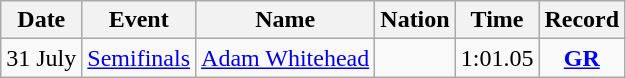<table class="wikitable" style=text-align:center>
<tr>
<th>Date</th>
<th>Event</th>
<th>Name</th>
<th>Nation</th>
<th>Time</th>
<th>Record</th>
</tr>
<tr>
<td>31 July</td>
<td><a href='#'>Semifinals</a></td>
<td><a href='#'>Adam Whitehead</a></td>
<td align=left></td>
<td>1:01.05</td>
<td><strong><a href='#'>GR</a></strong></td>
</tr>
</table>
